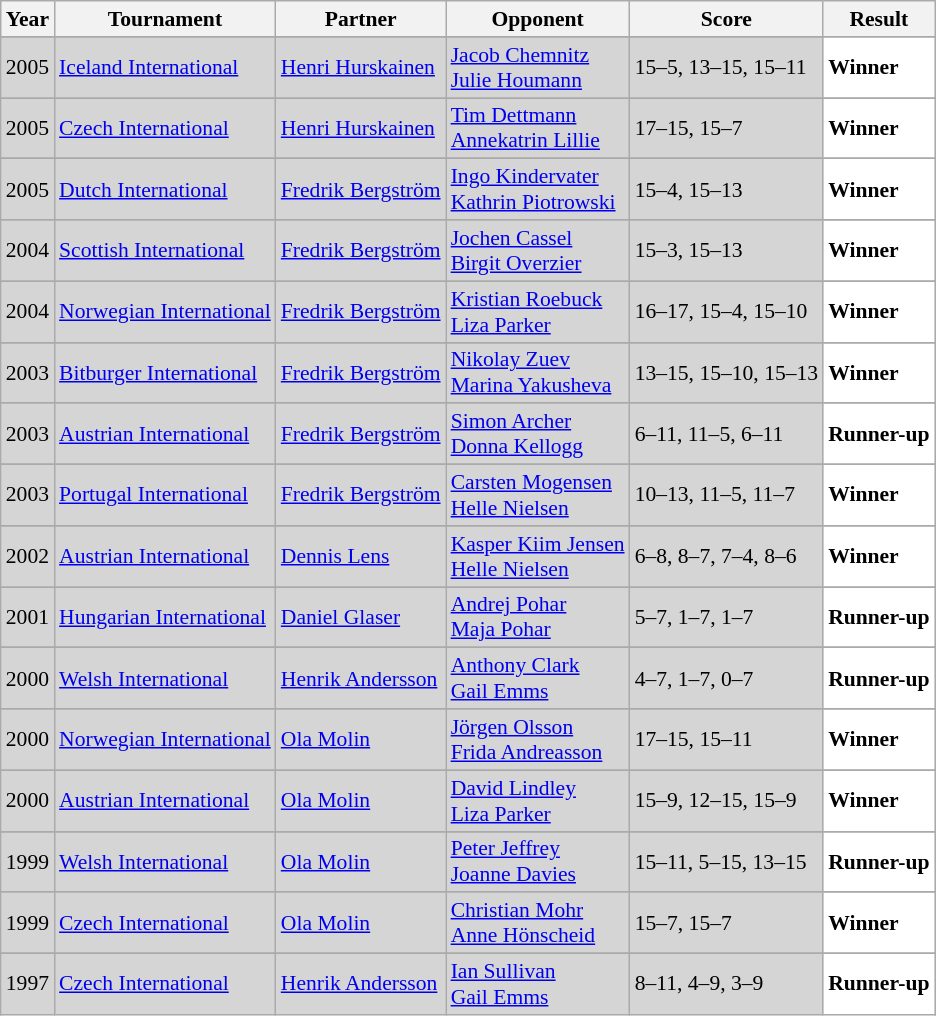<table class="sortable wikitable" style="font-size: 90%;">
<tr>
<th>Year</th>
<th>Tournament</th>
<th>Partner</th>
<th>Opponent</th>
<th>Score</th>
<th>Result</th>
</tr>
<tr>
</tr>
<tr style="background:#D5D5D5">
<td align="center">2005</td>
<td align="left"><a href='#'>Iceland International</a></td>
<td align="left"> <a href='#'>Henri Hurskainen</a></td>
<td align="left"> <a href='#'>Jacob Chemnitz</a><br> <a href='#'>Julie Houmann</a></td>
<td align="left">15–5, 13–15, 15–11</td>
<td style="text-align:left; background:white"> <strong>Winner</strong></td>
</tr>
<tr>
</tr>
<tr style="background:#D5D5D5">
<td align="center">2005</td>
<td align="left"><a href='#'>Czech International</a></td>
<td align="left"> <a href='#'>Henri Hurskainen</a></td>
<td align="left"> <a href='#'>Tim Dettmann</a><br> <a href='#'>Annekatrin Lillie</a></td>
<td align="left">17–15, 15–7</td>
<td style="text-align:left; background:white"> <strong>Winner</strong></td>
</tr>
<tr>
</tr>
<tr style="background:#D5D5D5">
<td align="center">2005</td>
<td align="left"><a href='#'>Dutch International</a></td>
<td align="left"> <a href='#'>Fredrik Bergström</a></td>
<td align="left"> <a href='#'>Ingo Kindervater</a><br> <a href='#'>Kathrin Piotrowski</a></td>
<td align="left">15–4, 15–13</td>
<td style="text-align:left; background:white"> <strong>Winner</strong></td>
</tr>
<tr>
</tr>
<tr style="background:#D5D5D5">
<td align="center">2004</td>
<td align="left"><a href='#'>Scottish International</a></td>
<td align="left"> <a href='#'>Fredrik Bergström</a></td>
<td align="left"> <a href='#'>Jochen Cassel</a><br> <a href='#'>Birgit Overzier</a></td>
<td align="left">15–3, 15–13</td>
<td style="text-align:left; background:white"> <strong>Winner</strong></td>
</tr>
<tr>
</tr>
<tr style="background:#D5D5D5">
<td align="center">2004</td>
<td align="left"><a href='#'>Norwegian International</a></td>
<td align="left"> <a href='#'>Fredrik Bergström</a></td>
<td align="left"> <a href='#'>Kristian Roebuck</a><br> <a href='#'>Liza Parker</a></td>
<td align="left">16–17, 15–4, 15–10</td>
<td style="text-align:left; background:white"> <strong>Winner</strong></td>
</tr>
<tr>
</tr>
<tr style="background:#D5D5D5">
<td align="center">2003</td>
<td align="left"><a href='#'>Bitburger International</a></td>
<td align="left"> <a href='#'>Fredrik Bergström</a></td>
<td align="left"> <a href='#'>Nikolay Zuev</a><br> <a href='#'>Marina Yakusheva</a></td>
<td align="left">13–15, 15–10, 15–13</td>
<td style="text-align:left; background:white"> <strong>Winner</strong></td>
</tr>
<tr>
</tr>
<tr style="background:#D5D5D5">
<td align="center">2003</td>
<td align="left"><a href='#'>Austrian International</a></td>
<td align="left"> <a href='#'>Fredrik Bergström</a></td>
<td align="left"> <a href='#'>Simon Archer</a><br> <a href='#'>Donna Kellogg</a></td>
<td align="left">6–11, 11–5, 6–11</td>
<td style="text-align:left; background:white"> <strong>Runner-up</strong></td>
</tr>
<tr>
</tr>
<tr style="background:#D5D5D5">
<td align="center">2003</td>
<td align="left"><a href='#'>Portugal International</a></td>
<td align="left"> <a href='#'>Fredrik Bergström</a></td>
<td align="left"> <a href='#'>Carsten Mogensen</a><br> <a href='#'>Helle Nielsen</a></td>
<td align="left">10–13, 11–5, 11–7</td>
<td style="text-align:left; background:white"> <strong>Winner</strong></td>
</tr>
<tr>
</tr>
<tr style="background:#D5D5D5">
<td align="center">2002</td>
<td align="left"><a href='#'>Austrian International</a></td>
<td align="left"> <a href='#'>Dennis Lens</a></td>
<td align="left"> <a href='#'>Kasper Kiim Jensen</a><br> <a href='#'>Helle Nielsen</a></td>
<td align="left">6–8, 8–7, 7–4, 8–6</td>
<td style="text-align:left; background:white"> <strong>Winner</strong></td>
</tr>
<tr>
</tr>
<tr style="background:#D5D5D5">
<td align="center">2001</td>
<td align="left"><a href='#'>Hungarian International</a></td>
<td align="left"> <a href='#'>Daniel Glaser</a></td>
<td align="left"> <a href='#'>Andrej Pohar</a><br> <a href='#'>Maja Pohar</a></td>
<td align="left">5–7, 1–7, 1–7</td>
<td style="text-align:left; background:white"> <strong>Runner-up</strong></td>
</tr>
<tr>
</tr>
<tr style="background:#D5D5D5">
<td align="center">2000</td>
<td align="left"><a href='#'>Welsh International</a></td>
<td align="left"> <a href='#'>Henrik Andersson</a></td>
<td align="left"> <a href='#'>Anthony Clark</a><br> <a href='#'>Gail Emms</a></td>
<td align="left">4–7, 1–7, 0–7</td>
<td style="text-align:left; background:white"> <strong>Runner-up</strong></td>
</tr>
<tr>
</tr>
<tr style="background:#D5D5D5">
<td align="center">2000</td>
<td align="left"><a href='#'>Norwegian International</a></td>
<td align="left"> <a href='#'>Ola Molin</a></td>
<td align="left"> <a href='#'>Jörgen Olsson</a><br> <a href='#'>Frida Andreasson</a></td>
<td align="left">17–15, 15–11</td>
<td style="text-align:left; background:white"> <strong>Winner</strong></td>
</tr>
<tr>
</tr>
<tr style="background:#D5D5D5">
<td align="center">2000</td>
<td align="left"><a href='#'>Austrian International</a></td>
<td align="left"> <a href='#'>Ola Molin</a></td>
<td align="left"> <a href='#'>David Lindley</a><br> <a href='#'>Liza Parker</a></td>
<td align="left">15–9, 12–15, 15–9</td>
<td style="text-align:left; background:white"> <strong>Winner</strong></td>
</tr>
<tr>
</tr>
<tr style="background:#D5D5D5">
<td align="center">1999</td>
<td align="left"><a href='#'>Welsh International</a></td>
<td align="left"> <a href='#'>Ola Molin</a></td>
<td align="left"> <a href='#'>Peter Jeffrey</a><br> <a href='#'>Joanne Davies</a></td>
<td align="left">15–11, 5–15, 13–15</td>
<td style="text-align:left; background:white"> <strong>Runner-up</strong></td>
</tr>
<tr>
</tr>
<tr style="background:#D5D5D5">
<td align="center">1999</td>
<td align="left"><a href='#'>Czech International</a></td>
<td align="left"> <a href='#'>Ola Molin</a></td>
<td align="left"> <a href='#'>Christian Mohr</a><br> <a href='#'>Anne Hönscheid</a></td>
<td align="left">15–7, 15–7</td>
<td style="text-align:left; background:white"> <strong>Winner</strong></td>
</tr>
<tr>
</tr>
<tr style="background:#D5D5D5">
<td align="center">1997</td>
<td align="left"><a href='#'>Czech International</a></td>
<td align="left"> <a href='#'>Henrik Andersson</a></td>
<td align="left"> <a href='#'>Ian Sullivan</a><br> <a href='#'>Gail Emms</a></td>
<td align="left">8–11, 4–9, 3–9</td>
<td style="text-align:left; background:white"> <strong>Runner-up</strong></td>
</tr>
</table>
